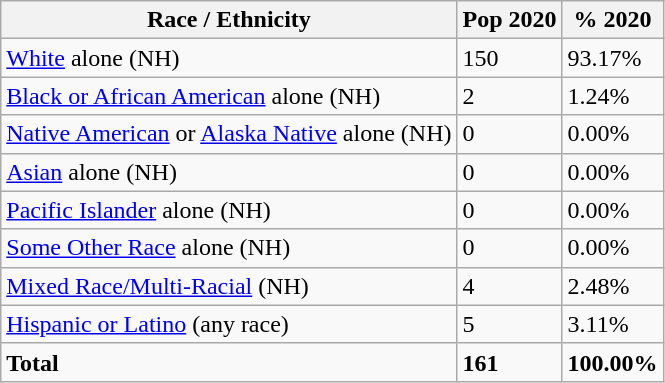<table class="wikitable">
<tr>
<th>Race / Ethnicity</th>
<th>Pop 2020</th>
<th>% 2020</th>
</tr>
<tr>
<td><a href='#'>White</a> alone (NH)</td>
<td>150</td>
<td>93.17%</td>
</tr>
<tr>
<td><a href='#'>Black or African American</a> alone (NH)</td>
<td>2</td>
<td>1.24%</td>
</tr>
<tr>
<td><a href='#'>Native American</a> or <a href='#'>Alaska Native</a> alone (NH)</td>
<td>0</td>
<td>0.00%</td>
</tr>
<tr>
<td><a href='#'>Asian</a> alone (NH)</td>
<td>0</td>
<td>0.00%</td>
</tr>
<tr>
<td><a href='#'>Pacific Islander</a> alone (NH)</td>
<td>0</td>
<td>0.00%</td>
</tr>
<tr>
<td><a href='#'>Some Other Race</a> alone (NH)</td>
<td>0</td>
<td>0.00%</td>
</tr>
<tr>
<td><a href='#'>Mixed Race/Multi-Racial</a> (NH)</td>
<td>4</td>
<td>2.48%</td>
</tr>
<tr>
<td><a href='#'>Hispanic or Latino</a> (any race)</td>
<td>5</td>
<td>3.11%</td>
</tr>
<tr>
<td><strong>Total</strong></td>
<td><strong>161</strong></td>
<td><strong>100.00%</strong></td>
</tr>
</table>
